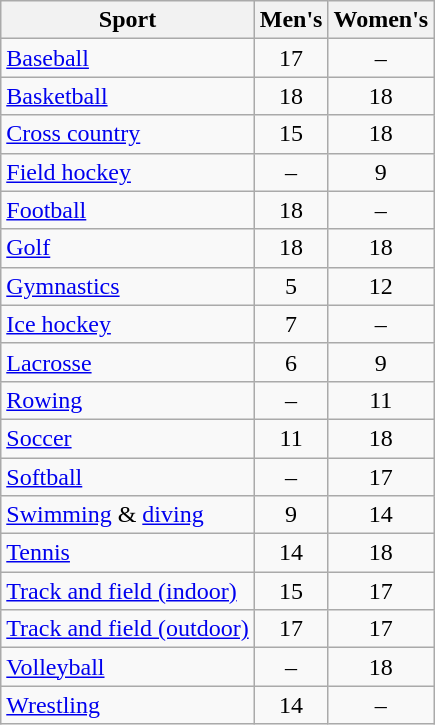<table class="wikitable sortable" style="text-align: center;">
<tr>
<th scope="col">Sport</th>
<th scope="col">Men's</th>
<th scope="col">Women's</th>
</tr>
<tr>
<td style="text-align: left;"><a href='#'>Baseball</a></td>
<td>17</td>
<td>–</td>
</tr>
<tr>
<td style="text-align: left;"><a href='#'>Basketball</a></td>
<td>18</td>
<td>18</td>
</tr>
<tr>
<td style="text-align: left;"><a href='#'>Cross country</a></td>
<td>15</td>
<td>18</td>
</tr>
<tr>
<td style="text-align: left;"><a href='#'>Field hockey</a></td>
<td>–</td>
<td>9</td>
</tr>
<tr>
<td style="text-align: left;"><a href='#'>Football</a></td>
<td>18</td>
<td>–</td>
</tr>
<tr>
<td style="text-align: left;"><a href='#'>Golf</a></td>
<td>18</td>
<td>18</td>
</tr>
<tr>
<td style="text-align: left;"><a href='#'>Gymnastics</a></td>
<td>5</td>
<td>12</td>
</tr>
<tr>
<td style="text-align: left;"><a href='#'>Ice hockey</a></td>
<td>7</td>
<td>–</td>
</tr>
<tr>
<td style="text-align: left;"><a href='#'>Lacrosse</a></td>
<td>6</td>
<td>9</td>
</tr>
<tr>
<td style="text-align: left;"><a href='#'>Rowing</a></td>
<td>–</td>
<td>11</td>
</tr>
<tr>
<td style="text-align: left;"><a href='#'>Soccer</a></td>
<td>11</td>
<td>18</td>
</tr>
<tr>
<td style="text-align: left;"><a href='#'>Softball</a></td>
<td>–</td>
<td>17</td>
</tr>
<tr>
<td style="text-align: left;"><a href='#'>Swimming</a> & <a href='#'>diving</a></td>
<td>9</td>
<td>14</td>
</tr>
<tr>
<td style="text-align: left;"><a href='#'>Tennis</a></td>
<td>14</td>
<td>18</td>
</tr>
<tr>
<td style="text-align: left;"><a href='#'>Track and field (indoor)</a></td>
<td>15</td>
<td>17</td>
</tr>
<tr>
<td style="text-align: left;"><a href='#'>Track and field (outdoor)</a></td>
<td>17</td>
<td>17</td>
</tr>
<tr>
<td style="text-align: left;"><a href='#'>Volleyball</a></td>
<td>–</td>
<td>18</td>
</tr>
<tr>
<td style="text-align: left;"><a href='#'>Wrestling</a></td>
<td>14</td>
<td>–</td>
</tr>
</table>
